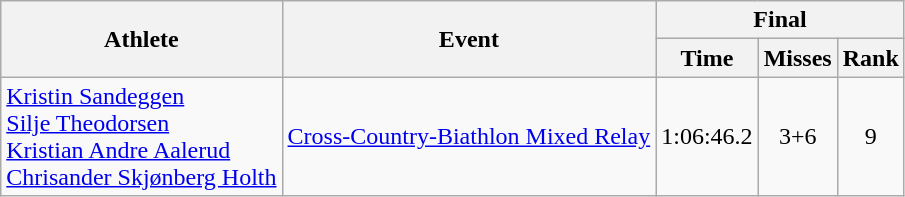<table class="wikitable">
<tr>
<th rowspan="2">Athlete</th>
<th rowspan="2">Event</th>
<th colspan="3">Final</th>
</tr>
<tr>
<th>Time</th>
<th>Misses</th>
<th>Rank</th>
</tr>
<tr>
<td><a href='#'>Kristin Sandeggen</a><br><a href='#'>Silje Theodorsen</a><br><a href='#'>Kristian Andre Aalerud</a><br><a href='#'>Chrisander Skjønberg Holth</a></td>
<td><a href='#'>Cross-Country-Biathlon Mixed Relay</a></td>
<td align="center">1:06:46.2</td>
<td align="center">3+6</td>
<td align="center">9</td>
</tr>
</table>
